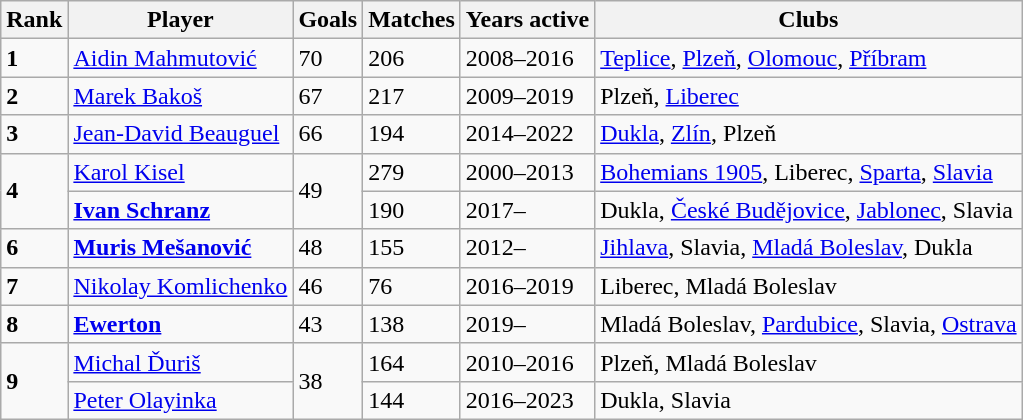<table class="wikitable">
<tr>
<th>Rank</th>
<th>Player</th>
<th>Goals</th>
<th>Matches</th>
<th>Years active</th>
<th>Clubs</th>
</tr>
<tr>
<td><strong>1</strong></td>
<td> <a href='#'>Aidin Mahmutović</a></td>
<td>70</td>
<td>206</td>
<td>2008–2016</td>
<td><a href='#'>Teplice</a>, <a href='#'>Plzeň</a>, <a href='#'>Olomouc</a>, <a href='#'>Příbram</a></td>
</tr>
<tr>
<td><strong>2</strong></td>
<td> <a href='#'>Marek Bakoš</a></td>
<td>67</td>
<td>217</td>
<td>2009–2019</td>
<td>Plzeň, <a href='#'>Liberec</a></td>
</tr>
<tr>
<td><strong>3</strong></td>
<td> <a href='#'>Jean-David Beauguel</a></td>
<td>66</td>
<td>194</td>
<td>2014–2022</td>
<td><a href='#'>Dukla</a>, <a href='#'>Zlín</a>, Plzeň</td>
</tr>
<tr>
<td rowspan="2"><strong>4</strong></td>
<td> <a href='#'>Karol Kisel</a></td>
<td rowspan="2">49</td>
<td>279</td>
<td>2000–2013</td>
<td><a href='#'>Bohemians 1905</a>, Liberec, <a href='#'>Sparta</a>, <a href='#'>Slavia</a></td>
</tr>
<tr>
<td> <strong><a href='#'>Ivan Schranz</a></strong></td>
<td>190</td>
<td>2017–</td>
<td>Dukla, <a href='#'>České Budějovice</a>, <a href='#'>Jablonec</a>, Slavia</td>
</tr>
<tr>
<td><strong>6</strong></td>
<td> <strong><a href='#'>Muris Mešanović</a></strong></td>
<td>48</td>
<td>155</td>
<td>2012–</td>
<td><a href='#'>Jihlava</a>, Slavia, <a href='#'>Mladá Boleslav</a>, Dukla</td>
</tr>
<tr>
<td><strong>7</strong></td>
<td> <a href='#'>Nikolay Komlichenko</a></td>
<td>46</td>
<td>76</td>
<td>2016–2019</td>
<td>Liberec, Mladá Boleslav</td>
</tr>
<tr>
<td><strong>8</strong></td>
<td> <strong><a href='#'>Ewerton</a></strong></td>
<td>43</td>
<td>138</td>
<td>2019–</td>
<td>Mladá Boleslav, <a href='#'>Pardubice</a>, Slavia, <a href='#'>Ostrava</a></td>
</tr>
<tr>
<td rowspan="2"><strong>9</strong></td>
<td> <a href='#'>Michal Ďuriš</a></td>
<td rowspan="2">38</td>
<td>164</td>
<td>2010–2016</td>
<td>Plzeň, Mladá Boleslav</td>
</tr>
<tr>
<td> <a href='#'>Peter Olayinka</a></td>
<td>144</td>
<td>2016–2023</td>
<td>Dukla, Slavia</td>
</tr>
</table>
